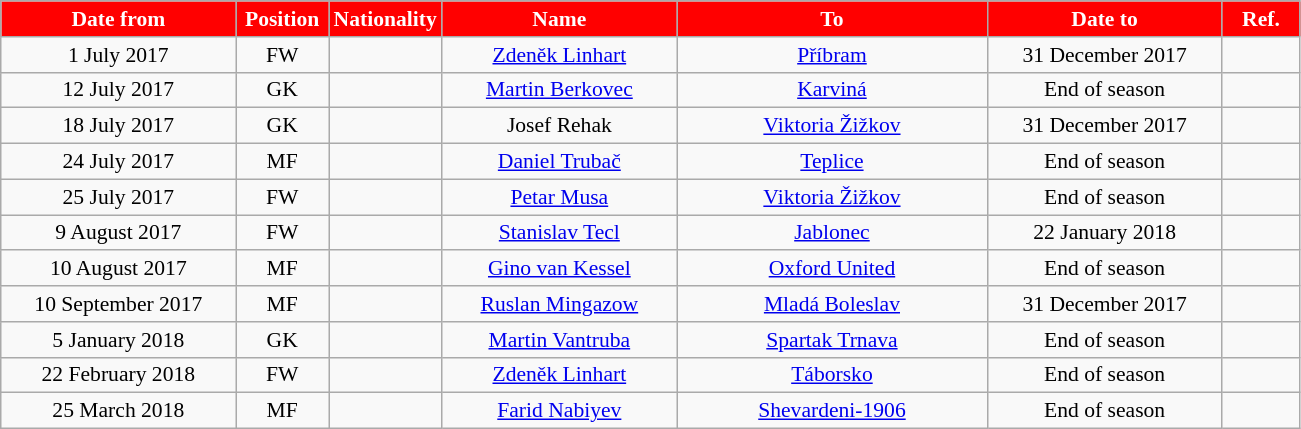<table class="wikitable" style="text-align:center; font-size:90%; ">
<tr>
<th style="background:#ff0000; color:white; width:150px;">Date from</th>
<th style="background:#ff0000; color:white; width:55px;">Position</th>
<th style="background:#ff0000; color:white; width:55px;">Nationality</th>
<th style="background:#ff0000; color:white; width:150px;">Name</th>
<th style="background:#ff0000; color:white; width:200px;">To</th>
<th style="background:#ff0000; color:white; width:150px;">Date to</th>
<th style="background:#ff0000; color:white; width:45px;">Ref.</th>
</tr>
<tr>
<td>1 July 2017</td>
<td>FW</td>
<td></td>
<td><a href='#'>Zdeněk Linhart</a></td>
<td><a href='#'>Příbram</a></td>
<td>31 December 2017</td>
<td></td>
</tr>
<tr>
<td>12 July 2017</td>
<td>GK</td>
<td></td>
<td><a href='#'>Martin Berkovec</a></td>
<td><a href='#'>Karviná</a></td>
<td>End of season</td>
<td></td>
</tr>
<tr>
<td>18 July 2017</td>
<td>GK</td>
<td></td>
<td>Josef Rehak</td>
<td><a href='#'>Viktoria Žižkov</a></td>
<td>31 December 2017</td>
<td></td>
</tr>
<tr>
<td>24 July 2017</td>
<td>MF</td>
<td></td>
<td><a href='#'>Daniel Trubač</a></td>
<td><a href='#'>Teplice</a></td>
<td>End of season</td>
<td></td>
</tr>
<tr>
<td>25 July 2017</td>
<td>FW</td>
<td></td>
<td><a href='#'>Petar Musa</a></td>
<td><a href='#'>Viktoria Žižkov</a></td>
<td>End of season</td>
<td></td>
</tr>
<tr>
<td>9 August 2017</td>
<td>FW</td>
<td></td>
<td><a href='#'>Stanislav Tecl</a></td>
<td><a href='#'>Jablonec</a></td>
<td>22 January 2018</td>
<td></td>
</tr>
<tr>
<td>10 August 2017</td>
<td>MF</td>
<td></td>
<td><a href='#'>Gino van Kessel</a></td>
<td><a href='#'>Oxford United</a></td>
<td>End of season</td>
<td></td>
</tr>
<tr>
<td>10 September 2017</td>
<td>MF</td>
<td></td>
<td><a href='#'>Ruslan Mingazow</a></td>
<td><a href='#'>Mladá Boleslav</a></td>
<td>31 December 2017</td>
<td></td>
</tr>
<tr>
<td>5 January 2018</td>
<td>GK</td>
<td></td>
<td><a href='#'>Martin Vantruba</a></td>
<td><a href='#'>Spartak Trnava</a></td>
<td>End of season</td>
<td></td>
</tr>
<tr>
<td>22 February 2018</td>
<td>FW</td>
<td></td>
<td><a href='#'>Zdeněk Linhart</a></td>
<td><a href='#'>Táborsko</a></td>
<td>End of season</td>
<td></td>
</tr>
<tr>
<td>25 March 2018</td>
<td>MF</td>
<td></td>
<td><a href='#'>Farid Nabiyev</a></td>
<td><a href='#'>Shevardeni-1906</a></td>
<td>End of season</td>
<td></td>
</tr>
</table>
